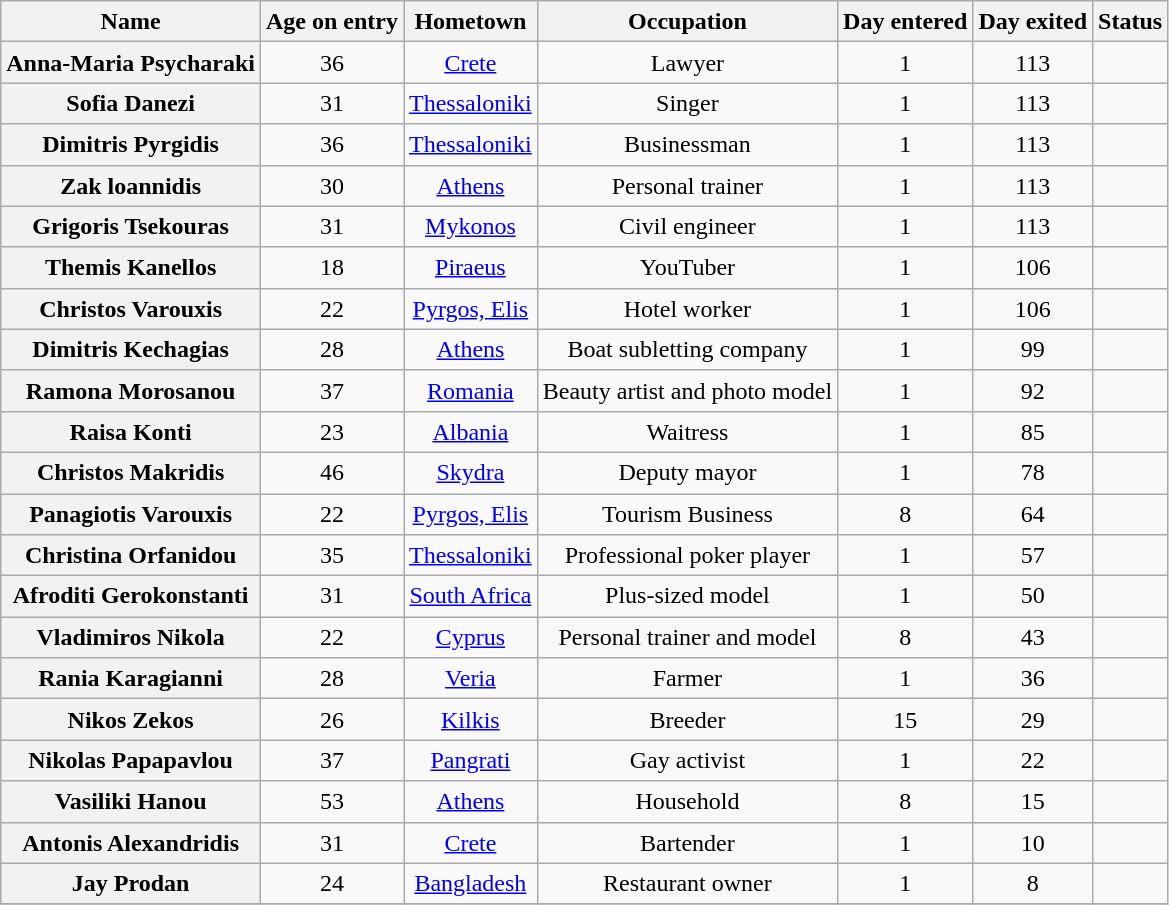<table class="wikitable sortable" style="text-align:center; line-height:20px; width:auto;">
<tr>
<th>Name</th>
<th>Age on entry</th>
<th>Hometown</th>
<th>Occupation</th>
<th>Day entered</th>
<th>Day exited</th>
<th>Status</th>
</tr>
<tr>
<th>Anna-Maria Psycharaki</th>
<td>36</td>
<td><a href='#'>Crete</a></td>
<td>Lawyer</td>
<td>1</td>
<td>113</td>
<td></td>
</tr>
<tr>
<th>Sofia Danezi</th>
<td>31</td>
<td><a href='#'>Thessaloniki</a></td>
<td>Singer</td>
<td>1</td>
<td>113</td>
<td></td>
</tr>
<tr>
<th>Dimitris Pyrgidis</th>
<td>36</td>
<td><a href='#'>Thessaloniki</a></td>
<td>Businessman</td>
<td>1</td>
<td>113</td>
<td></td>
</tr>
<tr>
<th>Zak loannidis</th>
<td>30</td>
<td><a href='#'>Athens</a></td>
<td>Personal trainer</td>
<td>1</td>
<td>113</td>
<td></td>
</tr>
<tr>
<th>Grigoris Tsekouras</th>
<td>31</td>
<td><a href='#'>Mykonos</a></td>
<td>Civil engineer</td>
<td>1</td>
<td>113</td>
<td></td>
</tr>
<tr>
<th>Themis Kanellos</th>
<td>18</td>
<td><a href='#'>Piraeus</a></td>
<td>YouTuber</td>
<td>1</td>
<td>106</td>
<td></td>
</tr>
<tr>
<th>Christos Varouxis</th>
<td>22</td>
<td><a href='#'>Pyrgos, Elis</a></td>
<td>Hotel worker</td>
<td>1</td>
<td>106</td>
<td></td>
</tr>
<tr>
<th>Dimitris Kechagias</th>
<td>28</td>
<td><a href='#'>Athens</a></td>
<td>Boat subletting company</td>
<td>1</td>
<td>99</td>
<td></td>
</tr>
<tr>
<th>Ramona Morosanou</th>
<td>37</td>
<td><a href='#'>Romania</a></td>
<td>Beauty artist and photo model</td>
<td>1</td>
<td>92</td>
<td></td>
</tr>
<tr>
<th>Raisa Konti</th>
<td>23</td>
<td><a href='#'>Albania</a></td>
<td>Waitress</td>
<td>1</td>
<td>85</td>
<td></td>
</tr>
<tr>
<th>Christos Makridis</th>
<td>46</td>
<td><a href='#'>Skydra</a></td>
<td>Deputy mayor</td>
<td>1</td>
<td>78</td>
<td></td>
</tr>
<tr>
<th>Panagiotis Varouxis</th>
<td>22</td>
<td><a href='#'>Pyrgos, Elis</a></td>
<td>Tourism Business</td>
<td>8</td>
<td>64</td>
<td></td>
</tr>
<tr>
<th>Christina Orfanidou</th>
<td>35</td>
<td><a href='#'>Thessaloniki</a></td>
<td>Professional poker player</td>
<td>1</td>
<td>57</td>
<td></td>
</tr>
<tr>
<th>Afroditi Gerokonstanti</th>
<td>31</td>
<td><a href='#'>South Africa</a></td>
<td>Plus-sized model</td>
<td>1</td>
<td>50</td>
<td></td>
</tr>
<tr>
<th>Vladimiros Nikola</th>
<td>22</td>
<td><a href='#'>Cyprus</a></td>
<td>Personal trainer and model</td>
<td>8</td>
<td>43</td>
<td></td>
</tr>
<tr>
<th>Rania Karagianni</th>
<td>28</td>
<td><a href='#'>Veria</a></td>
<td>Farmer</td>
<td>1</td>
<td>36</td>
<td></td>
</tr>
<tr>
<th>Nikos Zekos</th>
<td>26</td>
<td><a href='#'>Kilkis</a></td>
<td>Breeder</td>
<td>15</td>
<td>29</td>
<td></td>
</tr>
<tr>
<th>Nikolas Papapavlou</th>
<td>37</td>
<td><a href='#'>Pangrati</a></td>
<td>Gay activist</td>
<td>1</td>
<td>22</td>
<td></td>
</tr>
<tr>
<th>Vasiliki Hanou</th>
<td>53</td>
<td><a href='#'>Athens</a></td>
<td>Household</td>
<td>8</td>
<td>15</td>
<td></td>
</tr>
<tr>
<th>Antonis Alexandridis</th>
<td>31</td>
<td><a href='#'>Crete</a></td>
<td>Bartender</td>
<td>1</td>
<td>10</td>
<td></td>
</tr>
<tr>
<th>Jay Prodan</th>
<td>24</td>
<td><a href='#'>Bangladesh</a></td>
<td>Restaurant owner</td>
<td>1</td>
<td>8</td>
<td></td>
</tr>
<tr>
</tr>
</table>
